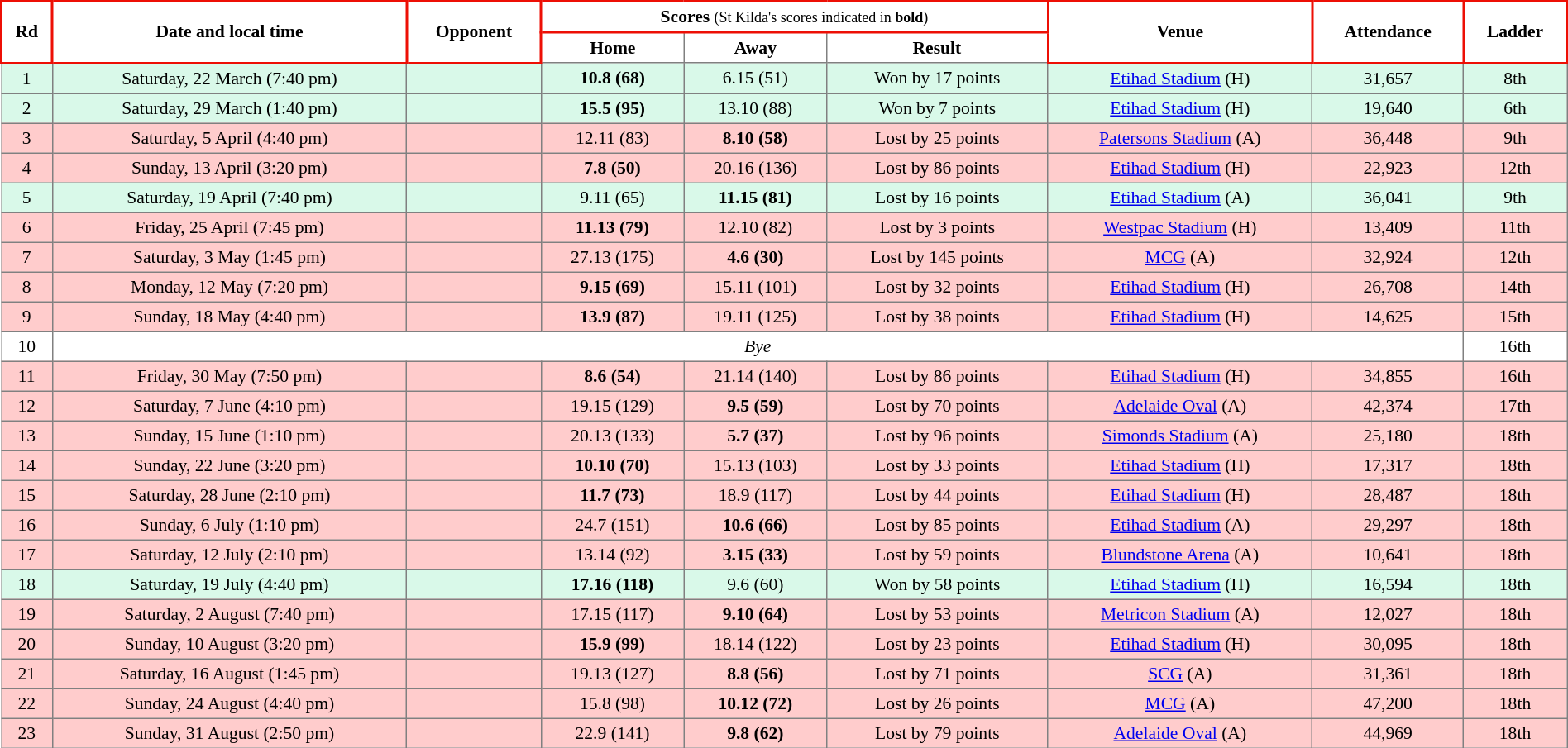<table border="1" cellpadding="3" cellspacing="0" style="border-collapse:collapse; font-size:90%; text-align:center; width:100%;">
<tr style="background:white; color: black;">
<td rowspan=2 style="border: solid #ED0F05 2px;"><strong>Rd</strong></td>
<td rowspan=2 style="border: solid #ED0F05 2px;"><strong>Date and local time</strong></td>
<td rowspan=2 style="border: solid #ED0F05 2px;"><strong>Opponent</strong></td>
<td colspan=3 style="border: solid #ED0F05 2px;"><strong>Scores</strong> <small>(St Kilda's scores indicated in <strong>bold</strong>)</small></td>
<td rowspan=2 style="border: solid #ED0F05 2px;"><strong>Venue</strong></td>
<td rowspan=2 style="border: solid #ED0F05 2px;"><strong>Attendance</strong></td>
<td rowspan=2 style="border: solid #ED0F05 2px;"><strong>Ladder</strong></td>
</tr>
<tr>
<th><span>Home</span></th>
<th><span>Away</span></th>
<th><span>Result</span></th>
</tr>
<tr style="background:#d9f9e9">
<td>1</td>
<td>Saturday, 22 March (7:40 pm)</td>
<td></td>
<td><strong>10.8 (68)</strong></td>
<td>6.15 (51)</td>
<td>Won by 17 points</td>
<td><a href='#'>Etihad Stadium</a> (H)</td>
<td>31,657</td>
<td>8th</td>
</tr>
<tr style="background:#d9f9e9">
<td>2</td>
<td>Saturday, 29 March (1:40 pm)</td>
<td></td>
<td><strong>15.5 (95)</strong></td>
<td>13.10 (88)</td>
<td>Won by 7 points</td>
<td><a href='#'>Etihad Stadium</a> (H)</td>
<td>19,640</td>
<td>6th</td>
</tr>
<tr style="background:#fcc">
<td>3</td>
<td>Saturday, 5 April (4:40 pm)</td>
<td></td>
<td>12.11 (83)</td>
<td><strong>8.10 (58)</strong></td>
<td>Lost by 25 points</td>
<td><a href='#'>Patersons Stadium</a> (A)</td>
<td>36,448</td>
<td>9th</td>
</tr>
<tr style="background:#fcc">
<td>4</td>
<td>Sunday, 13 April (3:20 pm)</td>
<td></td>
<td><strong>7.8 (50)</strong></td>
<td>20.16 (136)</td>
<td>Lost by 86 points</td>
<td><a href='#'>Etihad Stadium</a> (H)</td>
<td>22,923</td>
<td>12th</td>
</tr>
<tr style="background:#d9f9e9">
<td>5</td>
<td>Saturday, 19 April (7:40 pm)</td>
<td></td>
<td>9.11 (65)</td>
<td><strong>11.15 (81)</strong></td>
<td>Lost by 16 points</td>
<td><a href='#'>Etihad Stadium</a> (A)</td>
<td>36,041</td>
<td>9th</td>
</tr>
<tr style="background:#fcc">
<td>6</td>
<td>Friday, 25 April (7:45 pm)</td>
<td></td>
<td><strong>11.13 (79)</strong></td>
<td>12.10 (82)</td>
<td>Lost by 3 points</td>
<td><a href='#'>Westpac Stadium</a> (H)</td>
<td>13,409</td>
<td>11th</td>
</tr>
<tr style="background:#fcc">
<td>7</td>
<td>Saturday, 3 May (1:45 pm)</td>
<td></td>
<td>27.13 (175)</td>
<td><strong>4.6 (30)</strong></td>
<td>Lost by 145 points</td>
<td><a href='#'>MCG</a> (A)</td>
<td>32,924</td>
<td>12th</td>
</tr>
<tr style="background:#fcc">
<td>8</td>
<td>Monday, 12 May (7:20 pm)</td>
<td></td>
<td><strong>9.15 (69)</strong></td>
<td>15.11 (101)</td>
<td>Lost by 32 points</td>
<td><a href='#'>Etihad Stadium</a> (H)</td>
<td>26,708</td>
<td>14th</td>
</tr>
<tr style="background:#fcc">
<td>9</td>
<td>Sunday, 18 May (4:40 pm)</td>
<td></td>
<td><strong>13.9 (87)</strong></td>
<td>19.11 (125)</td>
<td>Lost by 38 points</td>
<td><a href='#'>Etihad Stadium</a> (H)</td>
<td>14,625</td>
<td>15th</td>
</tr>
<tr style="background:white">
<td>10</td>
<td colspan="7"><em>Bye</em></td>
<td>16th</td>
</tr>
<tr style="background:#fcc">
<td>11</td>
<td>Friday, 30 May (7:50 pm)</td>
<td></td>
<td><strong>8.6 (54)</strong></td>
<td>21.14 (140)</td>
<td>Lost by 86 points</td>
<td><a href='#'>Etihad Stadium</a> (H)</td>
<td>34,855</td>
<td>16th</td>
</tr>
<tr style="background:#fcc">
<td>12</td>
<td>Saturday, 7 June (4:10 pm)</td>
<td></td>
<td>19.15 (129)</td>
<td><strong>9.5 (59)</strong></td>
<td>Lost by 70 points</td>
<td><a href='#'>Adelaide Oval</a> (A)</td>
<td>42,374</td>
<td>17th</td>
</tr>
<tr style="background:#fcc">
<td>13</td>
<td>Sunday, 15 June (1:10 pm)</td>
<td></td>
<td>20.13 (133)</td>
<td><strong>5.7 (37)</strong></td>
<td>Lost by 96 points</td>
<td><a href='#'>Simonds Stadium</a> (A)</td>
<td>25,180</td>
<td>18th</td>
</tr>
<tr style="background:#fcc">
<td>14</td>
<td>Sunday, 22 June (3:20 pm)</td>
<td></td>
<td><strong>10.10 (70)</strong></td>
<td>15.13 (103)</td>
<td>Lost by 33 points</td>
<td><a href='#'>Etihad Stadium</a> (H)</td>
<td>17,317</td>
<td>18th</td>
</tr>
<tr style="background:#fcc">
<td>15</td>
<td>Saturday, 28 June (2:10 pm)</td>
<td></td>
<td><strong>11.7 (73)</strong></td>
<td>18.9 (117)</td>
<td>Lost by 44 points</td>
<td><a href='#'>Etihad Stadium</a> (H)</td>
<td>28,487</td>
<td>18th</td>
</tr>
<tr style="background:#fcc">
<td>16</td>
<td>Sunday, 6 July (1:10 pm)</td>
<td></td>
<td>24.7 (151)</td>
<td><strong>10.6 (66)</strong></td>
<td>Lost by 85 points</td>
<td><a href='#'>Etihad Stadium</a> (A)</td>
<td>29,297</td>
<td>18th</td>
</tr>
<tr style="background:#fcc">
<td>17</td>
<td>Saturday, 12 July (2:10 pm)</td>
<td></td>
<td>13.14 (92)</td>
<td><strong>3.15 (33)</strong></td>
<td>Lost by 59 points</td>
<td><a href='#'>Blundstone Arena</a> (A)</td>
<td>10,641</td>
<td>18th</td>
</tr>
<tr style="background:#d9f9e9">
<td>18</td>
<td>Saturday, 19 July (4:40 pm)</td>
<td></td>
<td><strong>17.16 (118)</strong></td>
<td>9.6 (60)</td>
<td>Won by 58 points</td>
<td><a href='#'>Etihad Stadium</a> (H)</td>
<td>16,594</td>
<td>18th</td>
</tr>
<tr style="background:#fcc">
<td>19</td>
<td>Saturday, 2 August (7:40 pm)</td>
<td></td>
<td>17.15 (117)</td>
<td><strong>9.10 (64)</strong></td>
<td>Lost by 53 points</td>
<td><a href='#'>Metricon Stadium</a> (A)</td>
<td>12,027</td>
<td>18th</td>
</tr>
<tr style="background:#fcc">
<td>20</td>
<td>Sunday, 10 August (3:20 pm)</td>
<td></td>
<td><strong>15.9 (99)</strong></td>
<td>18.14 (122)</td>
<td>Lost by 23 points</td>
<td><a href='#'>Etihad Stadium</a> (H)</td>
<td>30,095</td>
<td>18th</td>
</tr>
<tr style="background:#fcc">
<td>21</td>
<td>Saturday, 16 August (1:45 pm)</td>
<td></td>
<td>19.13 (127)</td>
<td><strong>8.8 (56)</strong></td>
<td>Lost by 71 points</td>
<td><a href='#'>SCG</a> (A)</td>
<td>31,361</td>
<td>18th</td>
</tr>
<tr style="background:#fcc">
<td>22</td>
<td>Sunday, 24 August (4:40 pm)</td>
<td></td>
<td>15.8 (98)</td>
<td><strong>10.12 (72)</strong></td>
<td>Lost by 26 points</td>
<td><a href='#'>MCG</a> (A)</td>
<td>47,200</td>
<td>18th</td>
</tr>
<tr style="background:#fcc">
<td>23</td>
<td>Sunday, 31 August (2:50 pm)</td>
<td></td>
<td>22.9 (141)</td>
<td><strong>9.8 (62)</strong></td>
<td>Lost by 79 points</td>
<td><a href='#'>Adelaide Oval</a> (A)</td>
<td>44,969</td>
<td>18th</td>
</tr>
</table>
